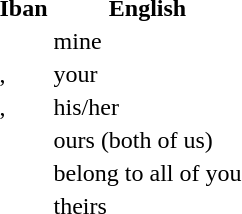<table>
<tr>
<th>Iban</th>
<th>English</th>
</tr>
<tr>
<td></td>
<td>mine</td>
</tr>
<tr>
<td>, </td>
<td>your</td>
</tr>
<tr>
<td>, </td>
<td>his/her</td>
</tr>
<tr>
<td></td>
<td>ours (both of us)</td>
</tr>
<tr>
<td></td>
<td>belong to all of you</td>
</tr>
<tr>
<td></td>
<td>theirs</td>
</tr>
</table>
